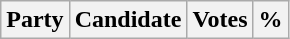<table class="wikitable">
<tr>
<th colspan="2">Party</th>
<th>Candidate</th>
<th>Votes</th>
<th>%<br>
</th>
</tr>
</table>
